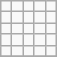<table class="wikitable">
<tr>
<td></td>
<td></td>
<td></td>
<td></td>
<td></td>
</tr>
<tr>
<td></td>
<td></td>
<td></td>
<td></td>
<td></td>
</tr>
<tr>
<td></td>
<td></td>
<td></td>
<td></td>
<td></td>
</tr>
<tr>
<td></td>
<td></td>
<td></td>
<td></td>
<td></td>
</tr>
<tr>
<td></td>
<td></td>
<td></td>
<td></td>
<td></td>
</tr>
<tr>
</tr>
</table>
